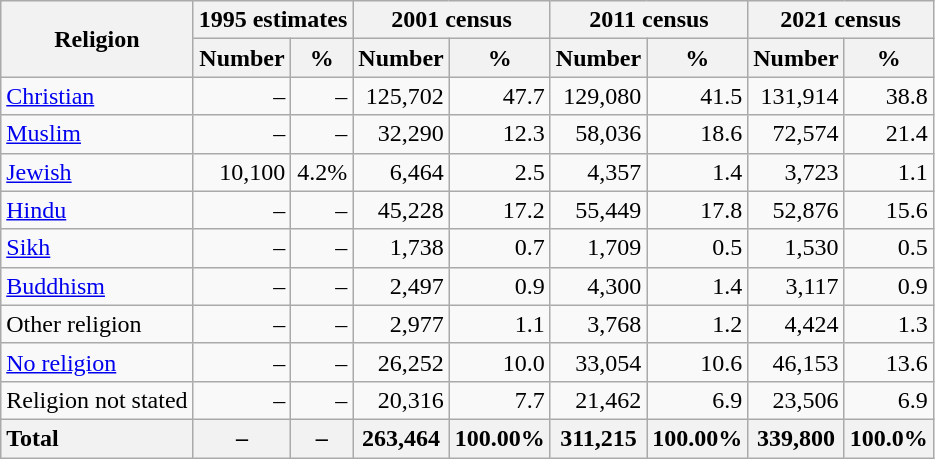<table class="wikitable sortable" style="text-align:right">
<tr>
<th rowspan="2">Religion</th>
<th colspan="2">1995 estimates</th>
<th colspan="2">2001 census</th>
<th colspan="2">2011 census</th>
<th colspan="2">2021 census</th>
</tr>
<tr>
<th>Number</th>
<th>%</th>
<th>Number</th>
<th>%</th>
<th>Number</th>
<th>%</th>
<th>Number</th>
<th>%</th>
</tr>
<tr>
<td style="text-align:left"><a href='#'>Christian</a></td>
<td>–</td>
<td>–</td>
<td>125,702</td>
<td>47.7</td>
<td>129,080</td>
<td>41.5</td>
<td>131,914</td>
<td>38.8</td>
</tr>
<tr>
<td style="text-align:left"><a href='#'>Muslim</a></td>
<td>–</td>
<td>–</td>
<td>32,290</td>
<td>12.3</td>
<td>58,036</td>
<td>18.6</td>
<td>72,574</td>
<td>21.4</td>
</tr>
<tr>
<td style="text-align:left"><a href='#'>Jewish</a></td>
<td>10,100</td>
<td>4.2%</td>
<td>6,464</td>
<td>2.5</td>
<td>4,357</td>
<td>1.4</td>
<td>3,723</td>
<td>1.1</td>
</tr>
<tr>
<td style="text-align:left"><a href='#'>Hindu</a></td>
<td>–</td>
<td>–</td>
<td>45,228</td>
<td>17.2</td>
<td>55,449</td>
<td>17.8</td>
<td>52,876</td>
<td>15.6</td>
</tr>
<tr>
<td style="text-align:left"><a href='#'>Sikh</a></td>
<td>–</td>
<td>–</td>
<td>1,738</td>
<td>0.7</td>
<td>1,709</td>
<td>0.5</td>
<td>1,530</td>
<td>0.5</td>
</tr>
<tr>
<td style="text-align:left"><a href='#'>Buddhism</a></td>
<td>–</td>
<td>–</td>
<td>2,497</td>
<td>0.9</td>
<td>4,300</td>
<td>1.4</td>
<td>3,117</td>
<td>0.9</td>
</tr>
<tr>
<td style="text-align:left">Other religion</td>
<td>–</td>
<td>–</td>
<td>2,977</td>
<td>1.1</td>
<td>3,768</td>
<td>1.2</td>
<td>4,424</td>
<td>1.3</td>
</tr>
<tr>
<td style="text-align:left"><a href='#'>No religion</a></td>
<td>–</td>
<td>–</td>
<td>26,252</td>
<td>10.0</td>
<td>33,054</td>
<td>10.6</td>
<td>46,153</td>
<td>13.6</td>
</tr>
<tr>
<td style="text-align:left">Religion not stated</td>
<td>–</td>
<td>–</td>
<td>20,316</td>
<td>7.7</td>
<td>21,462</td>
<td>6.9</td>
<td>23,506</td>
<td>6.9</td>
</tr>
<tr style="font-weight:bold;">
<th style="text-align:left">Total</th>
<th>–</th>
<th>–</th>
<th>263,464</th>
<th>100.00%</th>
<th>311,215</th>
<th>100.00%</th>
<th>339,800</th>
<th>100.0%</th>
</tr>
</table>
